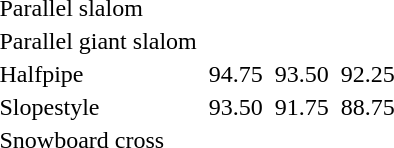<table>
<tr valign="top">
<td>Parallel slalom<br></td>
<td colspan="2"></td>
<td colspan="2"></td>
<td colspan="2"></td>
</tr>
<tr valign="top">
<td>Parallel giant slalom<br></td>
<td colspan="2"></td>
<td colspan="2"></td>
<td colspan="2"></td>
</tr>
<tr valign="top">
<td>Halfpipe<br></td>
<td></td>
<td>94.75</td>
<td></td>
<td>93.50</td>
<td></td>
<td>92.25</td>
</tr>
<tr valign="top">
<td>Slopestyle<br></td>
<td></td>
<td>93.50</td>
<td></td>
<td>91.75</td>
<td></td>
<td>88.75</td>
</tr>
<tr valign="top">
<td>Snowboard cross<br></td>
<td colspan="2"></td>
<td colspan="2"></td>
<td colspan="2"></td>
</tr>
</table>
